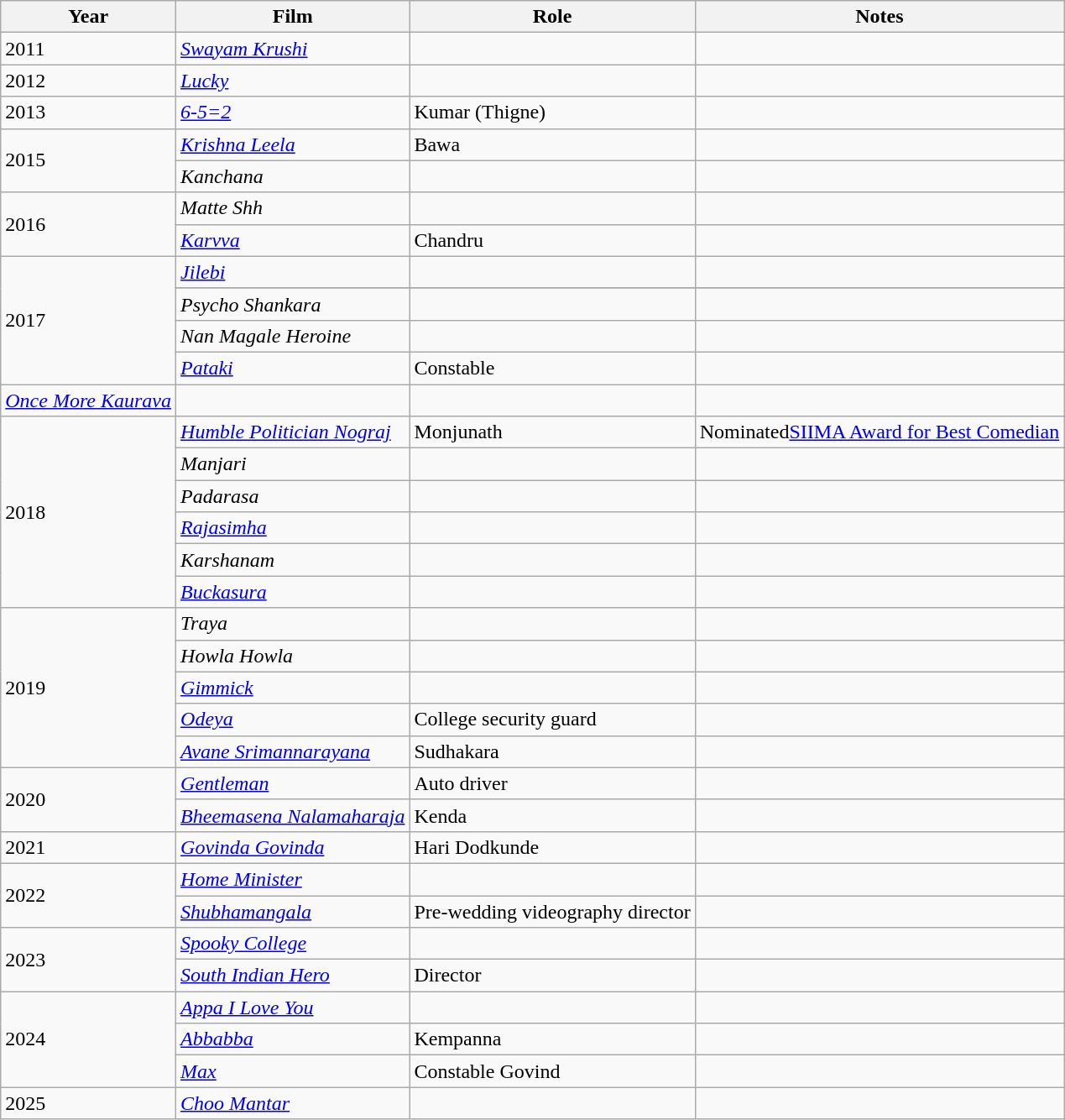<table class="wikitable sortable">
<tr>
<th>Year</th>
<th>Film</th>
<th>Role</th>
<th scope="col" class="unsortable">Notes</th>
</tr>
<tr>
<td>2011</td>
<td><em><a href='#'>Swayam Krushi</a></em></td>
<td></td>
<td></td>
</tr>
<tr>
<td>2012</td>
<td><em><a href='#'>Lucky</a></em></td>
<td></td>
<td></td>
</tr>
<tr>
<td>2013</td>
<td><em><a href='#'>6-5=2</a></em></td>
<td>Kumar (Thigne)</td>
<td></td>
</tr>
<tr>
<td rowspan="2">2015</td>
<td><em><a href='#'>Krishna Leela</a></em></td>
<td>Bawa</td>
<td></td>
</tr>
<tr>
<td><em>Kanchana</em></td>
<td></td>
<td></td>
</tr>
<tr>
<td rowspan="2">2016</td>
<td><em>Matte Shh</em></td>
<td></td>
<td></td>
</tr>
<tr>
<td><em><a href='#'>Karvva</a></em></td>
<td>Chandru</td>
<td></td>
</tr>
<tr>
<td rowspan="5">2017</td>
<td><em><a href='#'>Jilebi</a></em></td>
<td></td>
<td></td>
</tr>
<tr>
</tr>
<tr>
<td><em>Psycho Shankara</em></td>
<td></td>
<td></td>
</tr>
<tr>
<td><em>Nan Magale Heroine</em></td>
<td></td>
<td></td>
</tr>
<tr>
<td><em><a href='#'>Pataki</a></em></td>
<td>Constable</td>
<td></td>
</tr>
<tr>
<td><em><a href='#'>Once More Kaurava</a></em></td>
<td></td>
<td></td>
</tr>
<tr>
<td rowspan="6">2018</td>
<td><em><a href='#'>Humble Politician Nograj</a></em></td>
<td>Monjunath</td>
<td>Nominated<a href='#'>SIIMA Award for  Best Comedian</a></td>
</tr>
<tr>
<td><em>Manjari</em></td>
<td></td>
<td></td>
</tr>
<tr>
<td><em>Padarasa </em></td>
<td></td>
<td></td>
</tr>
<tr>
<td><em><a href='#'>Rajasimha</a></em></td>
<td></td>
<td></td>
</tr>
<tr>
<td><em>Karshanam</em></td>
<td></td>
<td></td>
</tr>
<tr>
<td><em><a href='#'>Buckasura</a></em></td>
<td></td>
<td></td>
</tr>
<tr>
<td rowspan="5">2019</td>
<td><em>Traya</em></td>
<td></td>
<td></td>
</tr>
<tr>
<td><em>Howla Howla</em></td>
<td></td>
<td></td>
</tr>
<tr>
<td><em><a href='#'>Gimmick</a></em></td>
<td></td>
<td></td>
</tr>
<tr>
<td><em><a href='#'>Odeya</a></em></td>
<td>College security guard</td>
<td></td>
</tr>
<tr>
<td><em><a href='#'>Avane Srimannarayana</a></em></td>
<td>Sudhakara</td>
<td></td>
</tr>
<tr>
<td rowspan="2">2020</td>
<td><em><a href='#'>Gentleman</a></em></td>
<td>Auto driver</td>
<td></td>
</tr>
<tr>
<td><em><a href='#'>Bheemasena Nalamaharaja</a></em></td>
<td>Kenda</td>
<td></td>
</tr>
<tr>
<td>2021</td>
<td><em><a href='#'>Govinda Govinda</a></em></td>
<td>Hari Dodkunde</td>
<td></td>
</tr>
<tr>
<td rowspan="2">2022</td>
<td><em><a href='#'>Home Minister</a></em></td>
<td></td>
<td></td>
</tr>
<tr>
<td><em><a href='#'>Shubhamangala</a></em></td>
<td>Pre-wedding videography director</td>
<td></td>
</tr>
<tr>
<td rowspan="2">2023</td>
<td><em><a href='#'>Spooky College</a></em></td>
<td></td>
<td></td>
</tr>
<tr>
<td><em><a href='#'>South Indian Hero</a></em></td>
<td>Director</td>
<td></td>
</tr>
<tr>
<td rowspan="3">2024</td>
<td><em><a href='#'>Appa I Love You</a></em></td>
<td></td>
<td></td>
</tr>
<tr>
<td><em><a href='#'>Abbabba</a></em></td>
<td>Kempanna</td>
<td></td>
</tr>
<tr>
<td><em><a href='#'>Max</a></em></td>
<td>Constable Govind</td>
<td></td>
</tr>
<tr>
<td>2025</td>
<td><em><a href='#'>Choo Mantar</a></em></td>
<td></td>
<td></td>
</tr>
</table>
